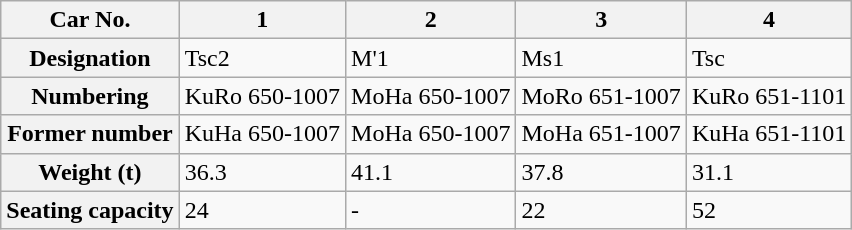<table class="wikitable">
<tr>
<th>Car No.</th>
<th>1</th>
<th>2</th>
<th>3</th>
<th>4</th>
</tr>
<tr>
<th>Designation</th>
<td>Tsc2</td>
<td>M'1</td>
<td>Ms1</td>
<td>Tsc</td>
</tr>
<tr>
<th>Numbering</th>
<td>KuRo 650-1007</td>
<td>MoHa 650-1007</td>
<td>MoRo 651-1007</td>
<td>KuRo 651-1101</td>
</tr>
<tr>
<th>Former number</th>
<td>KuHa 650-1007</td>
<td>MoHa 650-1007</td>
<td>MoHa 651-1007</td>
<td>KuHa 651-1101</td>
</tr>
<tr>
<th>Weight (t)</th>
<td>36.3</td>
<td>41.1</td>
<td>37.8</td>
<td>31.1</td>
</tr>
<tr>
<th>Seating capacity</th>
<td>24</td>
<td>-</td>
<td>22</td>
<td>52</td>
</tr>
</table>
